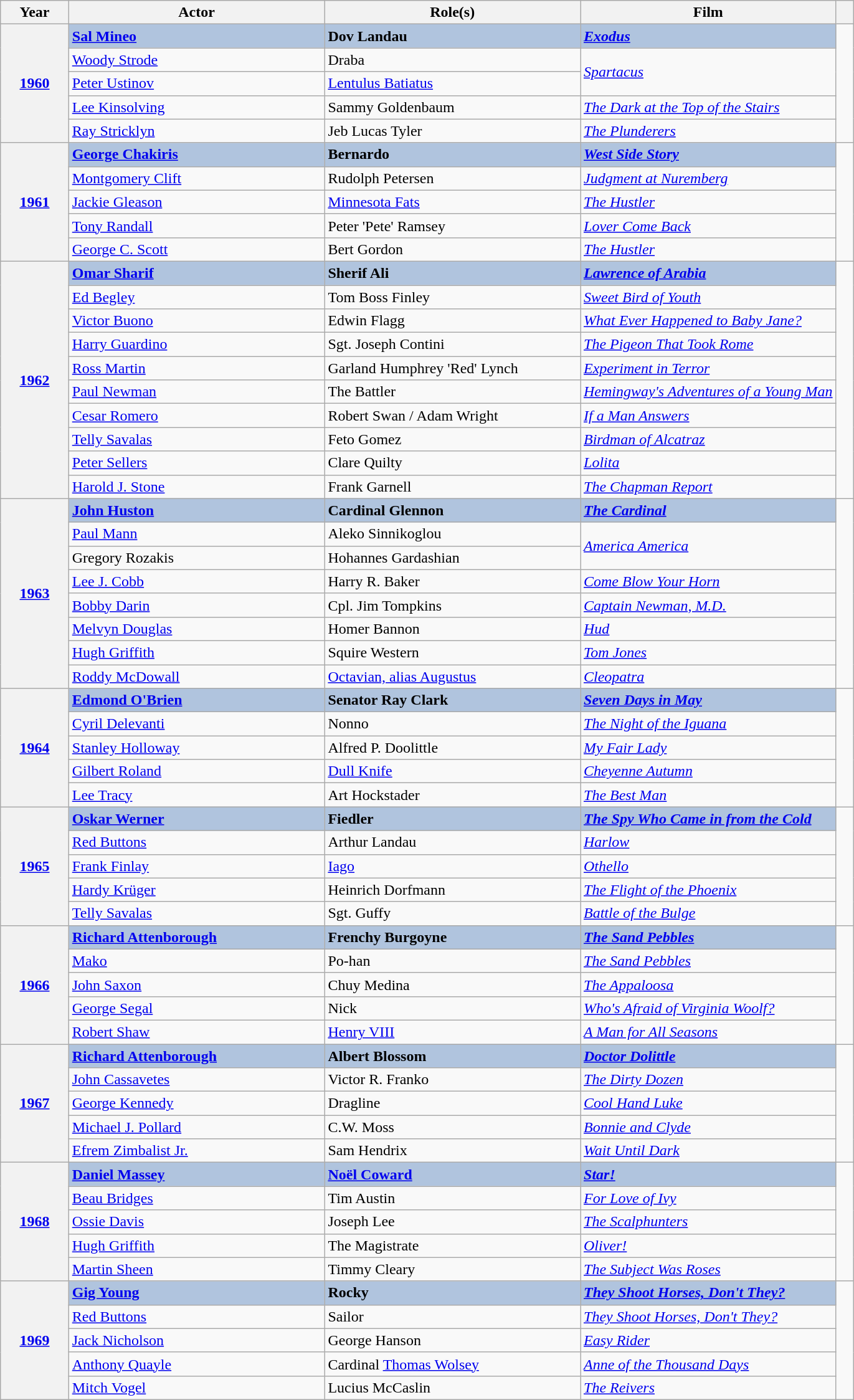<table class="wikitable sortable">
<tr>
<th scope="col" style="width:8%;">Year</th>
<th scope="col" style="width:30%;">Actor</th>
<th scope="col" style="width:30%;">Role(s)</th>
<th scope="col" style="width:30%;">Film</th>
<th scope="col" style="width:2%;" class="unsortable"></th>
</tr>
<tr>
<th rowspan="5" style="text-align:center;"><a href='#'>1960</a></th>
<td style="background:#B0C4DE;"><strong><a href='#'>Sal Mineo</a> </strong></td>
<td style="background:#B0C4DE;"><strong>Dov Landau</strong></td>
<td style="background:#B0C4DE;"><strong><em><a href='#'>Exodus</a></em></strong></td>
<td rowspan=5></td>
</tr>
<tr>
<td><a href='#'>Woody Strode</a></td>
<td>Draba</td>
<td rowspan="2"><em><a href='#'>Spartacus</a></em></td>
</tr>
<tr>
<td><a href='#'>Peter Ustinov</a></td>
<td><a href='#'>Lentulus Batiatus</a></td>
</tr>
<tr>
<td><a href='#'>Lee Kinsolving</a></td>
<td>Sammy Goldenbaum</td>
<td><em><a href='#'>The Dark at the Top of the Stairs</a></em></td>
</tr>
<tr>
<td><a href='#'>Ray Stricklyn</a></td>
<td>Jeb Lucas Tyler</td>
<td><em><a href='#'>The Plunderers</a></em></td>
</tr>
<tr>
<th rowspan="5" style="text-align:center;"><a href='#'>1961</a></th>
<td style="background:#B0C4DE;"><strong><a href='#'>George Chakiris</a> </strong></td>
<td style="background:#B0C4DE;"><strong>Bernardo</strong></td>
<td style="background:#B0C4DE;"><strong><em><a href='#'>West Side Story</a></em></strong></td>
<td rowspan=5></td>
</tr>
<tr>
<td><a href='#'>Montgomery Clift</a></td>
<td>Rudolph Petersen</td>
<td><em><a href='#'>Judgment at Nuremberg</a></em></td>
</tr>
<tr>
<td><a href='#'>Jackie Gleason</a></td>
<td><a href='#'>Minnesota Fats</a></td>
<td><em><a href='#'>The Hustler</a></em></td>
</tr>
<tr>
<td><a href='#'>Tony Randall</a></td>
<td>Peter 'Pete' Ramsey</td>
<td><em><a href='#'>Lover Come Back</a></em></td>
</tr>
<tr>
<td><a href='#'>George C. Scott</a></td>
<td>Bert Gordon</td>
<td><em><a href='#'>The Hustler</a></em></td>
</tr>
<tr>
<th rowspan="10" style="text-align:center;"><a href='#'>1962</a></th>
<td style="background:#B0C4DE;"><strong><a href='#'>Omar Sharif</a> </strong></td>
<td style="background:#B0C4DE;"><strong>Sherif Ali</strong></td>
<td style="background:#B0C4DE;"><strong><em><a href='#'>Lawrence of Arabia</a></em></strong></td>
<td rowspan=10></td>
</tr>
<tr>
<td><a href='#'>Ed Begley</a></td>
<td>Tom Boss Finley</td>
<td><em><a href='#'>Sweet Bird of Youth</a></em></td>
</tr>
<tr>
<td><a href='#'>Victor Buono</a></td>
<td>Edwin Flagg</td>
<td><em><a href='#'>What Ever Happened to Baby Jane?</a></em></td>
</tr>
<tr>
<td><a href='#'>Harry Guardino</a></td>
<td>Sgt. Joseph Contini</td>
<td><em><a href='#'>The Pigeon That Took Rome</a></em></td>
</tr>
<tr>
<td><a href='#'>Ross Martin</a></td>
<td>Garland Humphrey 'Red' Lynch</td>
<td><em><a href='#'>Experiment in Terror</a></em></td>
</tr>
<tr>
<td><a href='#'>Paul Newman</a></td>
<td>The Battler</td>
<td><em><a href='#'>Hemingway's Adventures of a Young Man</a></em></td>
</tr>
<tr>
<td><a href='#'>Cesar Romero</a></td>
<td>Robert Swan / Adam Wright</td>
<td><em><a href='#'>If a Man Answers</a></em></td>
</tr>
<tr>
<td><a href='#'>Telly Savalas</a></td>
<td>Feto Gomez</td>
<td><em><a href='#'>Birdman of Alcatraz</a></em></td>
</tr>
<tr>
<td><a href='#'>Peter Sellers</a></td>
<td>Clare Quilty</td>
<td><em><a href='#'>Lolita</a></em></td>
</tr>
<tr>
<td><a href='#'>Harold J. Stone</a></td>
<td>Frank Garnell</td>
<td><em><a href='#'>The Chapman Report</a></em></td>
</tr>
<tr>
<th rowspan="8" style="text-align:center;"><a href='#'>1963</a></th>
<td style="background:#B0C4DE;"><strong><a href='#'>John Huston</a> </strong></td>
<td style="background:#B0C4DE;"><strong>Cardinal Glennon</strong></td>
<td style="background:#B0C4DE;"><strong><em><a href='#'>The Cardinal</a></em></strong></td>
<td rowspan=8></td>
</tr>
<tr>
<td><a href='#'>Paul Mann</a></td>
<td>Aleko Sinnikoglou</td>
<td rowspan="2"><em><a href='#'>America America</a></em></td>
</tr>
<tr>
<td>Gregory Rozakis</td>
<td>Hohannes Gardashian</td>
</tr>
<tr>
<td><a href='#'>Lee J. Cobb</a></td>
<td>Harry R. Baker</td>
<td><em><a href='#'>Come Blow Your Horn</a></em></td>
</tr>
<tr>
<td><a href='#'>Bobby Darin</a></td>
<td>Cpl. Jim Tompkins</td>
<td><em><a href='#'>Captain Newman, M.D.</a></em></td>
</tr>
<tr>
<td><a href='#'>Melvyn Douglas</a></td>
<td>Homer Bannon</td>
<td><em><a href='#'>Hud</a></em></td>
</tr>
<tr>
<td><a href='#'>Hugh Griffith</a></td>
<td>Squire Western</td>
<td><em><a href='#'>Tom Jones</a></em></td>
</tr>
<tr>
<td><a href='#'>Roddy McDowall</a></td>
<td><a href='#'>Octavian, alias Augustus</a></td>
<td><em><a href='#'>Cleopatra</a></em></td>
</tr>
<tr>
<th rowspan="5" style="text-align:center;"><a href='#'>1964</a></th>
<td style="background:#B0C4DE;"><strong><a href='#'>Edmond O'Brien</a> </strong></td>
<td style="background:#B0C4DE;"><strong>Senator Ray Clark</strong></td>
<td style="background:#B0C4DE;"><strong><em><a href='#'>Seven Days in May</a></em></strong></td>
<td rowspan=5></td>
</tr>
<tr>
<td><a href='#'>Cyril Delevanti</a></td>
<td>Nonno</td>
<td><em><a href='#'>The Night of the Iguana</a></em></td>
</tr>
<tr>
<td><a href='#'>Stanley Holloway</a></td>
<td>Alfred P. Doolittle</td>
<td><em><a href='#'>My Fair Lady</a></em></td>
</tr>
<tr>
<td><a href='#'>Gilbert Roland</a></td>
<td><a href='#'>Dull Knife</a></td>
<td><em><a href='#'>Cheyenne Autumn</a></em></td>
</tr>
<tr>
<td><a href='#'>Lee Tracy</a></td>
<td>Art Hockstader</td>
<td><em><a href='#'>The Best Man</a></em></td>
</tr>
<tr>
<th rowspan="5" style="text-align:center;"><a href='#'>1965</a></th>
<td style="background:#B0C4DE;"><strong><a href='#'>Oskar Werner</a></strong></td>
<td style="background:#B0C4DE;"><strong>Fiedler</strong></td>
<td style="background:#B0C4DE;"><strong><em><a href='#'>The Spy Who Came in from the Cold</a></em></strong></td>
<td rowspan=5></td>
</tr>
<tr>
<td><a href='#'>Red Buttons</a></td>
<td>Arthur Landau</td>
<td><em><a href='#'>Harlow</a></em></td>
</tr>
<tr>
<td><a href='#'>Frank Finlay</a></td>
<td><a href='#'>Iago</a></td>
<td><em><a href='#'>Othello</a></em></td>
</tr>
<tr>
<td><a href='#'>Hardy Krüger</a></td>
<td>Heinrich Dorfmann</td>
<td><em><a href='#'>The Flight of the Phoenix</a></em></td>
</tr>
<tr>
<td><a href='#'>Telly Savalas</a></td>
<td>Sgt. Guffy</td>
<td><em><a href='#'>Battle of the Bulge</a></em></td>
</tr>
<tr>
<th rowspan="5" style="text-align:center;"><a href='#'>1966</a></th>
<td style="background:#B0C4DE;"><strong><a href='#'>Richard Attenborough</a></strong></td>
<td style="background:#B0C4DE;"><strong>Frenchy Burgoyne</strong></td>
<td style="background:#B0C4DE;"><strong><em><a href='#'>The Sand Pebbles</a></em></strong></td>
<td rowspan=5></td>
</tr>
<tr>
<td><a href='#'>Mako</a></td>
<td>Po-han</td>
<td><em><a href='#'>The Sand Pebbles</a></em></td>
</tr>
<tr>
<td><a href='#'>John Saxon</a></td>
<td>Chuy Medina</td>
<td><em><a href='#'>The Appaloosa</a></em></td>
</tr>
<tr>
<td><a href='#'>George Segal</a></td>
<td>Nick</td>
<td><em><a href='#'>Who's Afraid of Virginia Woolf?</a></em></td>
</tr>
<tr>
<td><a href='#'>Robert Shaw</a></td>
<td><a href='#'>Henry VIII</a></td>
<td><em><a href='#'>A Man for All Seasons</a></em></td>
</tr>
<tr>
<th rowspan="5" style="text-align:center;"><a href='#'>1967</a></th>
<td style="background:#B0C4DE;"><strong><a href='#'>Richard Attenborough</a></strong></td>
<td style="background:#B0C4DE;"><strong>Albert Blossom</strong></td>
<td style="background:#B0C4DE;"><strong><em><a href='#'>Doctor Dolittle</a></em></strong></td>
<td rowspan=5></td>
</tr>
<tr>
<td><a href='#'>John Cassavetes</a></td>
<td>Victor R. Franko</td>
<td><em><a href='#'>The Dirty Dozen</a></em></td>
</tr>
<tr>
<td><a href='#'>George Kennedy</a></td>
<td>Dragline</td>
<td><em><a href='#'>Cool Hand Luke</a></em></td>
</tr>
<tr>
<td><a href='#'>Michael J. Pollard</a></td>
<td>C.W. Moss</td>
<td><em><a href='#'>Bonnie and Clyde</a></em></td>
</tr>
<tr>
<td><a href='#'>Efrem Zimbalist Jr.</a></td>
<td>Sam Hendrix</td>
<td><em><a href='#'>Wait Until Dark</a></em></td>
</tr>
<tr>
<th rowspan="5" style="text-align:center;"><a href='#'>1968</a></th>
<td style="background:#B0C4DE;"><strong><a href='#'>Daniel Massey</a> </strong></td>
<td style="background:#B0C4DE;"><strong><a href='#'>Noël Coward</a></strong></td>
<td style="background:#B0C4DE;"><strong><em><a href='#'>Star!</a></em></strong></td>
<td rowspan=5></td>
</tr>
<tr>
<td><a href='#'>Beau Bridges</a></td>
<td>Tim Austin</td>
<td><em><a href='#'>For Love of Ivy</a></em></td>
</tr>
<tr>
<td><a href='#'>Ossie Davis</a></td>
<td>Joseph Lee</td>
<td><em><a href='#'>The Scalphunters</a></em></td>
</tr>
<tr>
<td><a href='#'>Hugh Griffith</a></td>
<td>The Magistrate</td>
<td><em><a href='#'>Oliver!</a></em></td>
</tr>
<tr>
<td><a href='#'>Martin Sheen</a></td>
<td>Timmy Cleary</td>
<td><em><a href='#'>The Subject Was Roses</a></em></td>
</tr>
<tr>
<th rowspan="5" style="text-align:center;"><a href='#'>1969</a></th>
<td style="background:#B0C4DE;"><strong><a href='#'>Gig Young</a> </strong></td>
<td style="background:#B0C4DE;"><strong>Rocky</strong></td>
<td style="background:#B0C4DE;"><strong><em><a href='#'>They Shoot Horses, Don't They?</a></em></strong></td>
<td rowspan=5></td>
</tr>
<tr>
<td><a href='#'>Red Buttons</a></td>
<td>Sailor</td>
<td><em><a href='#'>They Shoot Horses, Don't They?</a></em></td>
</tr>
<tr>
<td><a href='#'>Jack Nicholson</a></td>
<td>George Hanson</td>
<td><em><a href='#'>Easy Rider</a></em></td>
</tr>
<tr>
<td><a href='#'>Anthony Quayle</a></td>
<td>Cardinal <a href='#'>Thomas Wolsey</a></td>
<td><em><a href='#'>Anne of the Thousand Days</a></em></td>
</tr>
<tr>
<td><a href='#'>Mitch Vogel</a></td>
<td>Lucius McCaslin</td>
<td><em><a href='#'>The Reivers</a></em></td>
</tr>
</table>
